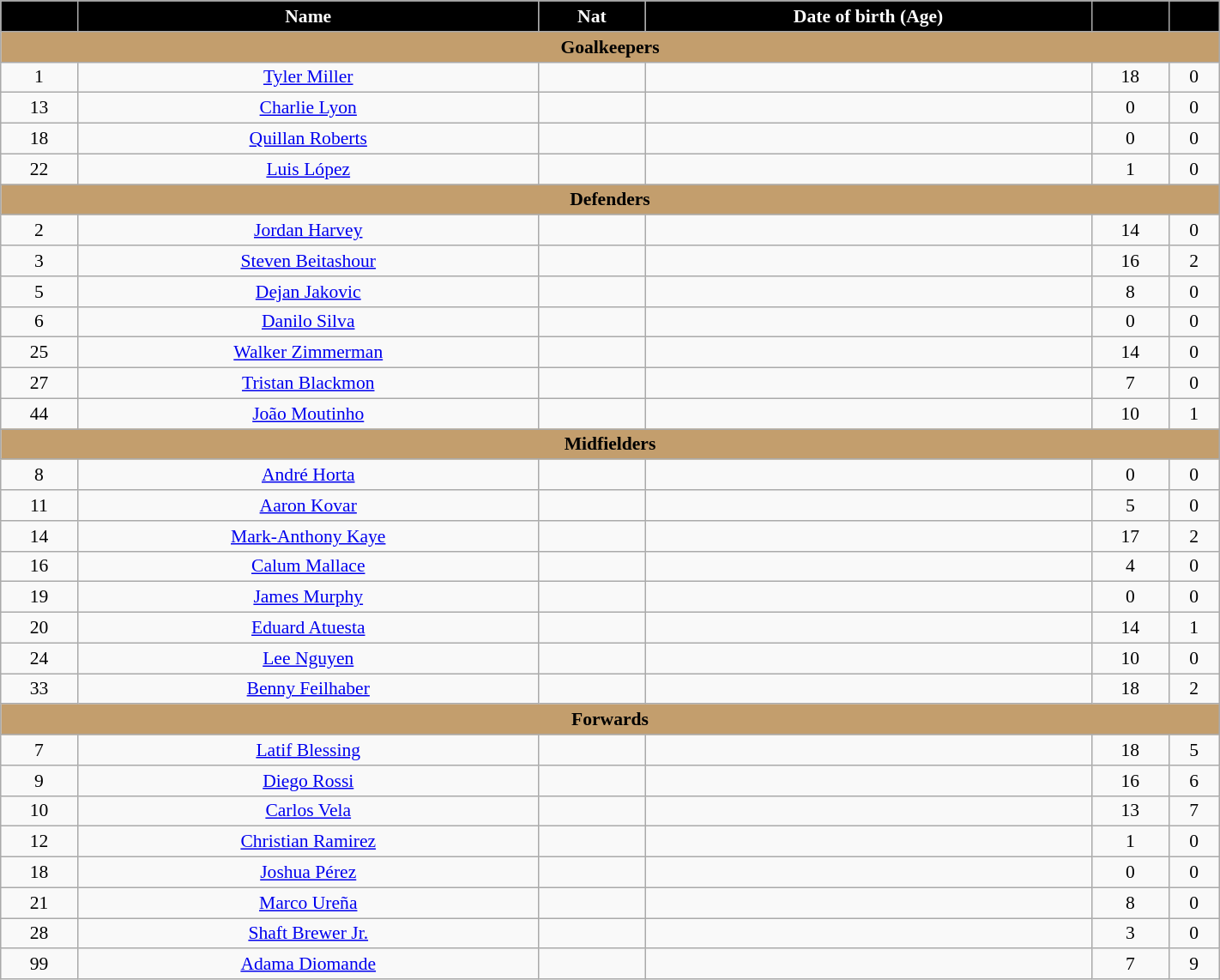<table class="wikitable" style="text-align:center; font-size:90%; width:75%;">
<tr>
<th style="background:#000000; color:#FFFFFF; text-align:center;"></th>
<th style="background:#000000; color:#FFFFFF; text-align:center;">Name</th>
<th style="background:#000000; color:#FFFFFF; text-align:center;">Nat</th>
<th style="background:#000000; color:#FFFFFF; text-align:center;">Date of birth (Age)</th>
<th style="background:#000000; color:#FFFFFF; text-align:center;"></th>
<th style="background:#000000; color:#FFFFFF; text-align:center;"></th>
</tr>
<tr>
<th colspan="9" style="background:#C39E6D; color:black; text-align:center;">Goalkeepers</th>
</tr>
<tr>
<td>1</td>
<td><a href='#'>Tyler Miller</a></td>
<td></td>
<td></td>
<td>18</td>
<td>0</td>
</tr>
<tr>
<td>13</td>
<td><a href='#'>Charlie Lyon</a></td>
<td></td>
<td></td>
<td>0</td>
<td>0</td>
</tr>
<tr>
<td>18</td>
<td><a href='#'>Quillan Roberts</a></td>
<td></td>
<td></td>
<td>0</td>
<td>0</td>
</tr>
<tr>
<td>22</td>
<td><a href='#'>Luis López</a></td>
<td></td>
<td></td>
<td>1</td>
<td>0</td>
</tr>
<tr>
<th colspan="9" style="background:#C39E6D; color:black; text-align:center;">Defenders</th>
</tr>
<tr>
<td>2</td>
<td><a href='#'>Jordan Harvey</a></td>
<td></td>
<td></td>
<td>14</td>
<td>0</td>
</tr>
<tr>
<td>3</td>
<td><a href='#'>Steven Beitashour</a></td>
<td></td>
<td></td>
<td>16</td>
<td>2</td>
</tr>
<tr>
<td>5</td>
<td><a href='#'>Dejan Jakovic</a></td>
<td></td>
<td></td>
<td>8</td>
<td>0</td>
</tr>
<tr>
<td>6</td>
<td><a href='#'>Danilo Silva</a></td>
<td></td>
<td></td>
<td>0</td>
<td>0</td>
</tr>
<tr>
<td>25</td>
<td><a href='#'>Walker Zimmerman</a></td>
<td></td>
<td></td>
<td>14</td>
<td>0</td>
</tr>
<tr>
<td>27</td>
<td><a href='#'>Tristan Blackmon</a></td>
<td></td>
<td></td>
<td>7</td>
<td>0</td>
</tr>
<tr>
<td>44</td>
<td><a href='#'>João Moutinho</a></td>
<td></td>
<td></td>
<td>10</td>
<td>1</td>
</tr>
<tr>
<th colspan="9" style="background:#C39E6D; color:black; text-align:center;">Midfielders</th>
</tr>
<tr>
<td>8</td>
<td><a href='#'>André Horta</a></td>
<td></td>
<td></td>
<td>0</td>
<td>0</td>
</tr>
<tr>
<td>11</td>
<td><a href='#'>Aaron Kovar</a></td>
<td></td>
<td></td>
<td>5</td>
<td>0</td>
</tr>
<tr>
<td>14</td>
<td><a href='#'>Mark-Anthony Kaye</a></td>
<td></td>
<td></td>
<td>17</td>
<td>2</td>
</tr>
<tr>
<td>16</td>
<td><a href='#'>Calum Mallace</a></td>
<td></td>
<td></td>
<td>4</td>
<td>0</td>
</tr>
<tr>
<td>19</td>
<td><a href='#'>James Murphy</a></td>
<td></td>
<td></td>
<td>0</td>
<td>0</td>
</tr>
<tr>
<td>20</td>
<td><a href='#'>Eduard Atuesta</a></td>
<td></td>
<td></td>
<td>14</td>
<td>1</td>
</tr>
<tr>
<td>24</td>
<td><a href='#'>Lee Nguyen</a></td>
<td></td>
<td></td>
<td>10</td>
<td>0</td>
</tr>
<tr>
<td>33</td>
<td><a href='#'>Benny Feilhaber</a></td>
<td></td>
<td></td>
<td>18</td>
<td>2</td>
</tr>
<tr>
<th colspan="9" style="background:#C39E6D; color:black; text-align:center;">Forwards</th>
</tr>
<tr>
<td>7</td>
<td><a href='#'>Latif Blessing</a></td>
<td></td>
<td></td>
<td>18</td>
<td>5</td>
</tr>
<tr>
<td>9</td>
<td><a href='#'>Diego Rossi</a></td>
<td></td>
<td></td>
<td>16</td>
<td>6</td>
</tr>
<tr>
<td>10</td>
<td><a href='#'>Carlos Vela</a></td>
<td></td>
<td></td>
<td>13</td>
<td>7</td>
</tr>
<tr>
<td>12</td>
<td><a href='#'>Christian Ramirez</a></td>
<td></td>
<td></td>
<td>1</td>
<td>0</td>
</tr>
<tr>
<td>18</td>
<td><a href='#'>Joshua Pérez</a></td>
<td></td>
<td></td>
<td>0</td>
<td>0</td>
</tr>
<tr>
<td>21</td>
<td><a href='#'>Marco Ureña</a></td>
<td></td>
<td></td>
<td>8</td>
<td>0</td>
</tr>
<tr>
<td>28</td>
<td><a href='#'>Shaft Brewer Jr.</a></td>
<td></td>
<td></td>
<td>3</td>
<td>0</td>
</tr>
<tr>
<td>99</td>
<td><a href='#'>Adama Diomande</a></td>
<td></td>
<td></td>
<td>7</td>
<td>9</td>
</tr>
</table>
